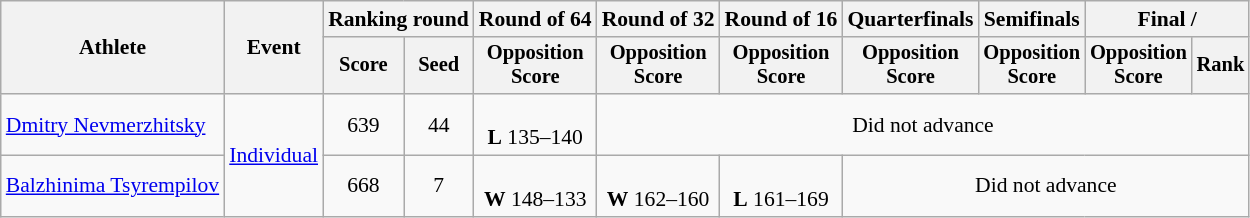<table class="wikitable" style="font-size:90%">
<tr>
<th rowspan="2">Athlete</th>
<th rowspan="2">Event</th>
<th colspan="2">Ranking round</th>
<th>Round of 64</th>
<th>Round of 32</th>
<th>Round of 16</th>
<th>Quarterfinals</th>
<th>Semifinals</th>
<th colspan="2">Final / </th>
</tr>
<tr style="font-size:95%">
<th>Score</th>
<th>Seed</th>
<th>Opposition<br>Score</th>
<th>Opposition<br>Score</th>
<th>Opposition<br>Score</th>
<th>Opposition<br>Score</th>
<th>Opposition<br>Score</th>
<th>Opposition<br>Score</th>
<th>Rank</th>
</tr>
<tr align=center>
<td align=left><a href='#'>Dmitry Nevmerzhitsky</a></td>
<td align=left rowspan=2><a href='#'>Individual</a></td>
<td>639</td>
<td>44</td>
<td><br><strong>L</strong> 135–140</td>
<td colspan=6>Did not advance</td>
</tr>
<tr align=center>
<td align=left><a href='#'>Balzhinima Tsyrempilov</a></td>
<td>668</td>
<td>7</td>
<td><br><strong>W</strong> 148–133</td>
<td><br><strong>W</strong> 162–160</td>
<td><br><strong>L</strong> 161–169</td>
<td colspan=4>Did not advance</td>
</tr>
</table>
